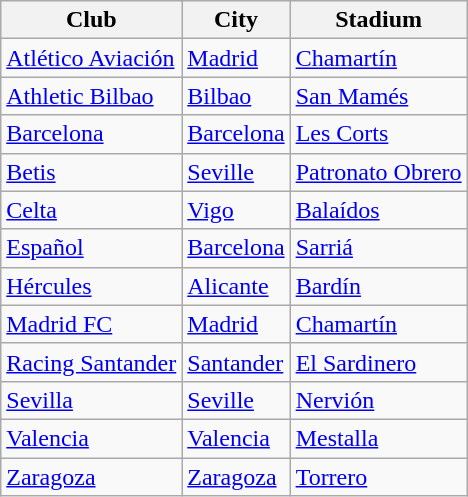<table class="wikitable sortable">
<tr>
<th>Club</th>
<th>City</th>
<th>Stadium</th>
</tr>
<tr>
<td><a href='#'>Atlético Aviación</a></td>
<td><a href='#'>Madrid</a></td>
<td><a href='#'>Chamartín</a></td>
</tr>
<tr>
<td><a href='#'>Athletic Bilbao</a></td>
<td><a href='#'>Bilbao</a></td>
<td><a href='#'>San Mamés</a></td>
</tr>
<tr>
<td><a href='#'>Barcelona</a></td>
<td><a href='#'>Barcelona</a></td>
<td><a href='#'>Les Corts</a></td>
</tr>
<tr>
<td><a href='#'>Betis</a></td>
<td><a href='#'>Seville</a></td>
<td><a href='#'>Patronato Obrero</a></td>
</tr>
<tr>
<td><a href='#'>Celta</a></td>
<td><a href='#'>Vigo</a></td>
<td><a href='#'>Balaídos</a></td>
</tr>
<tr>
<td><a href='#'>Español</a></td>
<td><a href='#'>Barcelona</a></td>
<td><a href='#'>Sarriá</a></td>
</tr>
<tr>
<td><a href='#'>Hércules</a></td>
<td><a href='#'>Alicante</a></td>
<td><a href='#'>Bardín</a></td>
</tr>
<tr>
<td><a href='#'>Madrid FC</a></td>
<td><a href='#'>Madrid</a></td>
<td><a href='#'>Chamartín</a></td>
</tr>
<tr>
<td><a href='#'>Racing Santander</a></td>
<td><a href='#'>Santander</a></td>
<td><a href='#'>El Sardinero</a></td>
</tr>
<tr>
<td><a href='#'>Sevilla</a></td>
<td><a href='#'>Seville</a></td>
<td><a href='#'>Nervión</a></td>
</tr>
<tr>
<td><a href='#'>Valencia</a></td>
<td><a href='#'>Valencia</a></td>
<td><a href='#'>Mestalla</a></td>
</tr>
<tr>
<td><a href='#'>Zaragoza</a></td>
<td><a href='#'>Zaragoza</a></td>
<td><a href='#'>Torrero</a></td>
</tr>
</table>
